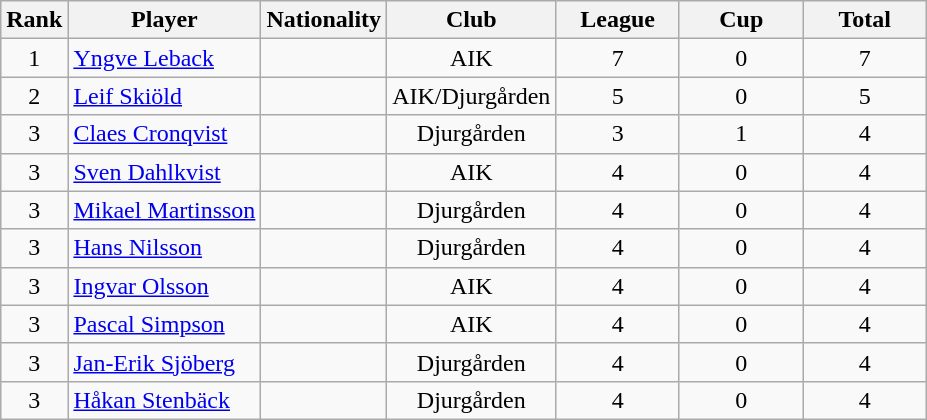<table class="wikitable sortable" style="text-align:center;margin-left:1em">
<tr>
<th>Rank</th>
<th>Player</th>
<th>Nationality</th>
<th style="width:100px;">Club</th>
<th width=75>League</th>
<th width=75>Cup</th>
<th width=75>Total</th>
</tr>
<tr>
<td>1</td>
<td style="text-align:left;"><a href='#'>Yngve Leback</a></td>
<td style="text-align:left;"></td>
<td>AIK</td>
<td>7</td>
<td>0</td>
<td>7</td>
</tr>
<tr>
<td>2</td>
<td style="text-align:left;"><a href='#'>Leif Skiöld</a></td>
<td style="text-align:left;"></td>
<td>AIK/Djurgården</td>
<td>5</td>
<td>0</td>
<td>5</td>
</tr>
<tr>
<td>3</td>
<td style="text-align:left;"><a href='#'>Claes Cronqvist</a></td>
<td style="text-align:left;"></td>
<td>Djurgården</td>
<td>3</td>
<td>1</td>
<td>4</td>
</tr>
<tr>
<td>3</td>
<td style="text-align:left;"><a href='#'>Sven Dahlkvist</a></td>
<td style="text-align:left;"></td>
<td>AIK</td>
<td>4</td>
<td>0</td>
<td>4</td>
</tr>
<tr>
<td>3</td>
<td style="text-align:left;"><a href='#'>Mikael Martinsson</a></td>
<td style="text-align:left;"></td>
<td>Djurgården</td>
<td>4</td>
<td>0</td>
<td>4</td>
</tr>
<tr>
<td>3</td>
<td style="text-align:left;"><a href='#'>Hans Nilsson</a></td>
<td style="text-align:left;"></td>
<td>Djurgården</td>
<td>4</td>
<td>0</td>
<td>4</td>
</tr>
<tr>
<td>3</td>
<td style="text-align:left;"><a href='#'>Ingvar Olsson</a></td>
<td style="text-align:left;"></td>
<td>AIK</td>
<td>4</td>
<td>0</td>
<td>4</td>
</tr>
<tr>
<td>3</td>
<td style="text-align:left;"><a href='#'>Pascal Simpson</a></td>
<td style="text-align:left;"></td>
<td>AIK</td>
<td>4</td>
<td>0</td>
<td>4</td>
</tr>
<tr>
<td>3</td>
<td style="text-align:left;"><a href='#'>Jan-Erik Sjöberg</a></td>
<td style="text-align:left;"></td>
<td>Djurgården</td>
<td>4</td>
<td>0</td>
<td>4</td>
</tr>
<tr>
<td>3</td>
<td style="text-align:left;"><a href='#'>Håkan Stenbäck</a></td>
<td style="text-align:left;"></td>
<td>Djurgården</td>
<td>4</td>
<td>0</td>
<td>4</td>
</tr>
</table>
